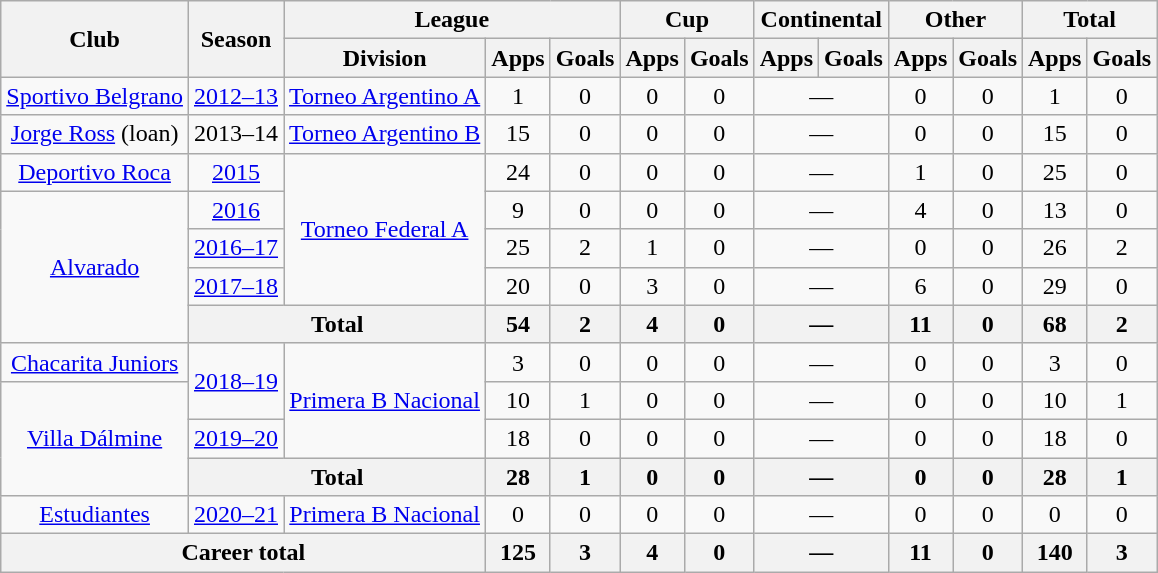<table class="wikitable" style="text-align:center">
<tr>
<th rowspan="2">Club</th>
<th rowspan="2">Season</th>
<th colspan="3">League</th>
<th colspan="2">Cup</th>
<th colspan="2">Continental</th>
<th colspan="2">Other</th>
<th colspan="2">Total</th>
</tr>
<tr>
<th>Division</th>
<th>Apps</th>
<th>Goals</th>
<th>Apps</th>
<th>Goals</th>
<th>Apps</th>
<th>Goals</th>
<th>Apps</th>
<th>Goals</th>
<th>Apps</th>
<th>Goals</th>
</tr>
<tr>
<td rowspan="1"><a href='#'>Sportivo Belgrano</a></td>
<td><a href='#'>2012–13</a></td>
<td rowspan="1"><a href='#'>Torneo Argentino A</a></td>
<td>1</td>
<td>0</td>
<td>0</td>
<td>0</td>
<td colspan="2">—</td>
<td>0</td>
<td>0</td>
<td>1</td>
<td>0</td>
</tr>
<tr>
<td rowspan="1"><a href='#'>Jorge Ross</a> (loan)</td>
<td>2013–14</td>
<td rowspan="1"><a href='#'>Torneo Argentino B</a></td>
<td>15</td>
<td>0</td>
<td>0</td>
<td>0</td>
<td colspan="2">—</td>
<td>0</td>
<td>0</td>
<td>15</td>
<td>0</td>
</tr>
<tr>
<td rowspan="1"><a href='#'>Deportivo Roca</a></td>
<td><a href='#'>2015</a></td>
<td rowspan="4"><a href='#'>Torneo Federal A</a></td>
<td>24</td>
<td>0</td>
<td>0</td>
<td>0</td>
<td colspan="2">—</td>
<td>1</td>
<td>0</td>
<td>25</td>
<td>0</td>
</tr>
<tr>
<td rowspan="4"><a href='#'>Alvarado</a></td>
<td><a href='#'>2016</a></td>
<td>9</td>
<td>0</td>
<td>0</td>
<td>0</td>
<td colspan="2">—</td>
<td>4</td>
<td>0</td>
<td>13</td>
<td>0</td>
</tr>
<tr>
<td><a href='#'>2016–17</a></td>
<td>25</td>
<td>2</td>
<td>1</td>
<td>0</td>
<td colspan="2">—</td>
<td>0</td>
<td>0</td>
<td>26</td>
<td>2</td>
</tr>
<tr>
<td><a href='#'>2017–18</a></td>
<td>20</td>
<td>0</td>
<td>3</td>
<td>0</td>
<td colspan="2">—</td>
<td>6</td>
<td>0</td>
<td>29</td>
<td>0</td>
</tr>
<tr>
<th colspan="2">Total</th>
<th>54</th>
<th>2</th>
<th>4</th>
<th>0</th>
<th colspan="2">—</th>
<th>11</th>
<th>0</th>
<th>68</th>
<th>2</th>
</tr>
<tr>
<td rowspan="1"><a href='#'>Chacarita Juniors</a></td>
<td rowspan="2"><a href='#'>2018–19</a></td>
<td rowspan="3"><a href='#'>Primera B Nacional</a></td>
<td>3</td>
<td>0</td>
<td>0</td>
<td>0</td>
<td colspan="2">—</td>
<td>0</td>
<td>0</td>
<td>3</td>
<td>0</td>
</tr>
<tr>
<td rowspan="3"><a href='#'>Villa Dálmine</a></td>
<td>10</td>
<td>1</td>
<td>0</td>
<td>0</td>
<td colspan="2">—</td>
<td>0</td>
<td>0</td>
<td>10</td>
<td>1</td>
</tr>
<tr>
<td><a href='#'>2019–20</a></td>
<td>18</td>
<td>0</td>
<td>0</td>
<td>0</td>
<td colspan="2">—</td>
<td>0</td>
<td>0</td>
<td>18</td>
<td>0</td>
</tr>
<tr>
<th colspan="2">Total</th>
<th>28</th>
<th>1</th>
<th>0</th>
<th>0</th>
<th colspan="2">—</th>
<th>0</th>
<th>0</th>
<th>28</th>
<th>1</th>
</tr>
<tr>
<td rowspan="1"><a href='#'>Estudiantes</a></td>
<td><a href='#'>2020–21</a></td>
<td rowspan="1"><a href='#'>Primera B Nacional</a></td>
<td>0</td>
<td>0</td>
<td>0</td>
<td>0</td>
<td colspan="2">—</td>
<td>0</td>
<td>0</td>
<td>0</td>
<td>0</td>
</tr>
<tr>
<th colspan="3">Career total</th>
<th>125</th>
<th>3</th>
<th>4</th>
<th>0</th>
<th colspan="2">—</th>
<th>11</th>
<th>0</th>
<th>140</th>
<th>3</th>
</tr>
</table>
